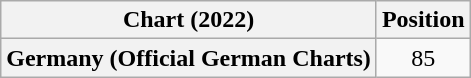<table class="wikitable plainrowheaders" style="text-align:center">
<tr>
<th scope="col">Chart (2022)</th>
<th scope="col">Position</th>
</tr>
<tr>
<th scope="row">Germany (Official German Charts)</th>
<td>85</td>
</tr>
</table>
